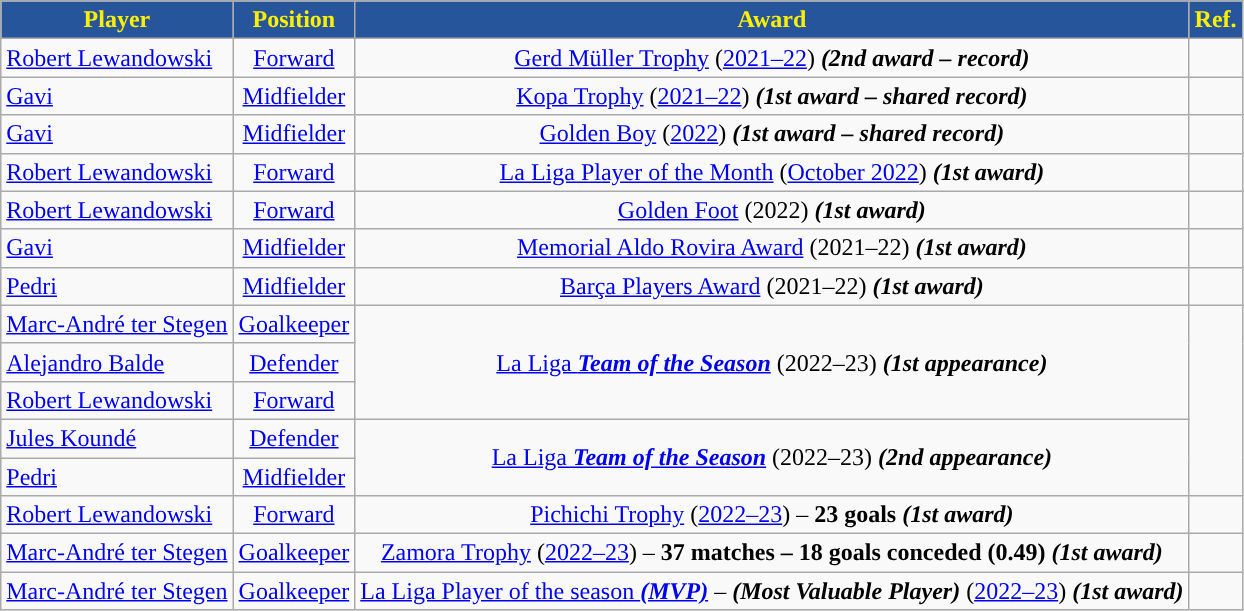<table class="wikitable">
<tr>
<th style="background:#26559B; color:#FFF000; ">Player</th>
<th style="background:#26559B; color:#FFF000; ">Position</th>
<th style="background:#26559B; color:#FFF000; ">Award</th>
<th style="background:#26559B; color:#FFF000; ">Ref.</th>
</tr>
<tr>
<td> <a href='#'>Robert Lewandowski</a></td>
<td align="center"><a href='#'>Forward</a></td>
<td align="center"><a href='#'>Gerd Müller Trophy</a> (<a href='#'>2021–22</a>) <strong><em>(2nd award – record)</em></strong></td>
<td align="center"></td>
</tr>
<tr>
<td> <a href='#'>Gavi</a></td>
<td align="center"><a href='#'>Midfielder</a></td>
<td align="center"><a href='#'>Kopa Trophy</a> (<a href='#'>2021–22</a>) <strong><em>(1st award – shared record)</em></strong></td>
<td align="center"></td>
</tr>
<tr>
<td> <a href='#'>Gavi</a></td>
<td align="center"><a href='#'>Midfielder</a></td>
<td align="center"><a href='#'>Golden Boy</a> (<a href='#'>2022</a>) <strong><em>(1st award – shared record)</em></strong></td>
<td align="center"></td>
</tr>
<tr>
<td> <a href='#'>Robert Lewandowski</a></td>
<td align="center"><a href='#'>Forward</a></td>
<td align="center"><a href='#'>La Liga Player of the Month</a> (<a href='#'>October 2022</a>) <strong><em>(1st award)</em></strong></td>
<td align="center"></td>
</tr>
<tr>
<td> <a href='#'>Robert Lewandowski</a></td>
<td align="center"><a href='#'>Forward</a></td>
<td align="center"><a href='#'>Golden Foot</a> (2022) <strong><em>(1st award)</em></strong></td>
<td align="center"></td>
</tr>
<tr>
<td> <a href='#'>Gavi</a></td>
<td align="center"><a href='#'>Midfielder</a></td>
<td align="center"><a href='#'>Memorial Aldo Rovira Award</a> (2021–22) <strong><em>(1st award)</em></strong></td>
<td align="center"></td>
</tr>
<tr>
<td> <a href='#'>Pedri</a></td>
<td align="center"><a href='#'>Midfielder</a></td>
<td align="center"><a href='#'>Barça Players Award</a> (2021–22) <strong><em>(1st award)</em></strong></td>
<td align="center"></td>
</tr>
<tr>
<td> <a href='#'>Marc-André ter Stegen</a></td>
<td align="center"><a href='#'>Goalkeeper</a></td>
<td align="center"; rowspan=3><a href='#'>La Liga <strong><em>Team of the Season</em></strong></a> (2022–23) <strong><em>(1st appearance)</em></strong></td>
<td align="center"; rowspan=5></td>
</tr>
<tr>
<td> <a href='#'>Alejandro Balde</a></td>
<td align="center"><a href='#'>Defender</a></td>
</tr>
<tr>
<td> <a href='#'>Robert Lewandowski</a></td>
<td align="center"><a href='#'>Forward</a></td>
</tr>
<tr>
<td> <a href='#'>Jules Koundé</a></td>
<td align="center"><a href='#'>Defender</a></td>
<td align="center"; rowspan=2><a href='#'>La Liga <strong><em>Team of the Season</em></strong></a> (2022–23) <strong><em>(2nd appearance)</em></strong></td>
</tr>
<tr>
<td> <a href='#'>Pedri</a></td>
<td align="center"><a href='#'>Midfielder</a></td>
</tr>
<tr>
<td> <a href='#'>Robert Lewandowski</a></td>
<td align="center"><a href='#'>Forward</a></td>
<td align="center"><a href='#'>Pichichi Trophy</a> (<a href='#'>2022–23</a>) – <strong>23 goals</strong> <strong><em>(1st award)</em></strong></td>
<td align="center"></td>
</tr>
<tr>
<td> <a href='#'>Marc-André ter Stegen</a></td>
<td align="center"><a href='#'>Goalkeeper</a></td>
<td align="center"><a href='#'>Zamora Trophy</a> (<a href='#'>2022–23</a>) – <strong>37 matches – 18 goals conceded (0.49)</strong> <strong><em>(1st award)</em></strong></td>
<td align="center"></td>
</tr>
<tr>
<td> <a href='#'>Marc-André ter Stegen</a></td>
<td align="center"><a href='#'>Goalkeeper</a></td>
<td align="center"><a href='#'>La Liga Player of the season <strong><em>(MVP)</em></strong></a> – <strong><em>(Most Valuable Player)</em></strong> (<a href='#'>2022–23</a>) <strong><em>(1st award)</em></strong></td>
<td align="center"></td>
</tr>
</table>
